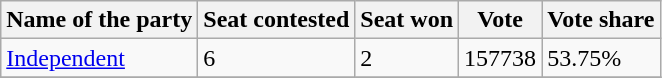<table class = "wikitable sotable">
<tr>
<th>Name of the party</th>
<th>Seat contested</th>
<th>Seat won</th>
<th>Vote</th>
<th>Vote share</th>
</tr>
<tr>
<td><a href='#'>Independent</a></td>
<td>6</td>
<td>2</td>
<td>157738</td>
<td>53.75%</td>
</tr>
<tr>
</tr>
</table>
